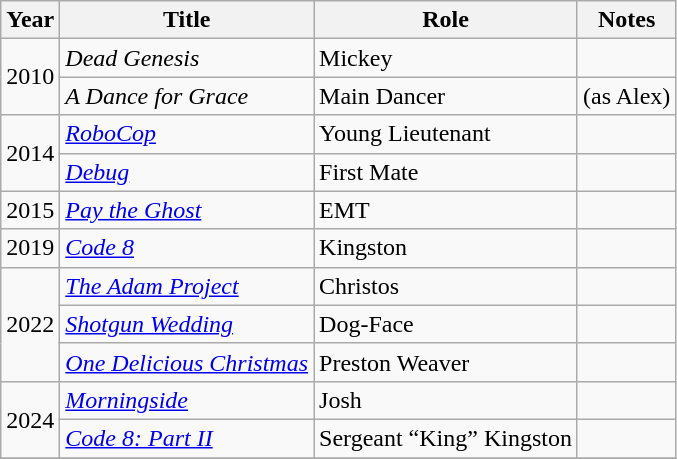<table class="wikitable sortable">
<tr>
<th scope="col">Year</th>
<th scope="col">Title</th>
<th scope="col">Role</th>
<th scope="col" class="unsortable">Notes</th>
</tr>
<tr>
<td rowspan="2">2010</td>
<td><em>Dead Genesis</em></td>
<td>Mickey</td>
<td></td>
</tr>
<tr>
<td data-sort-value="Dance for Grace, A"><em>A Dance for Grace</em></td>
<td>Main Dancer</td>
<td>(as Alex)</td>
</tr>
<tr>
<td rowspan="2">2014</td>
<td><em><a href='#'>RoboCop</a></em></td>
<td>Young Lieutenant</td>
<td></td>
</tr>
<tr>
<td><em><a href='#'>Debug</a></em></td>
<td>First Mate</td>
<td></td>
</tr>
<tr>
<td>2015</td>
<td><em><a href='#'>Pay the Ghost</a></em></td>
<td>EMT</td>
<td></td>
</tr>
<tr>
<td>2019</td>
<td><em><a href='#'>Code 8</a></em></td>
<td>Kingston</td>
<td></td>
</tr>
<tr>
<td rowspan="3">2022</td>
<td data-sort-value="Adam Project, The"><em><a href='#'>The Adam Project</a></em></td>
<td>Christos</td>
<td></td>
</tr>
<tr>
<td><em><a href='#'>Shotgun Wedding</a></em></td>
<td>Dog-Face</td>
<td></td>
</tr>
<tr>
<td><em><a href='#'>One Delicious Christmas</a></em></td>
<td>Preston Weaver</td>
<td></td>
</tr>
<tr>
<td rowspan="2">2024</td>
<td><em><a href='#'>Morningside</a></em></td>
<td>Josh</td>
<td></td>
</tr>
<tr>
<td><em><a href='#'>Code 8: Part II</a></em></td>
<td>Sergeant “King” Kingston</td>
<td></td>
</tr>
<tr>
</tr>
</table>
